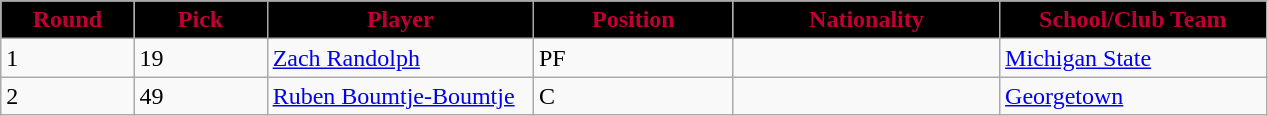<table class="wikitable sortable sortable">
<tr>
<th style="background:#000000;color:#BE0032" width="10%">Round</th>
<th style="background:#000000;color:#BE0032" width="10%">Pick</th>
<th style="background:#000000;color:#BE0032" width="20%">Player</th>
<th style="background:#000000;color:#BE0032" width="15%">Position</th>
<th style="background:#000000;color:#BE0032" width="20%">Nationality</th>
<th style="background:#000000;color:#BE0032" width="20%">School/Club Team</th>
</tr>
<tr>
<td>1</td>
<td>19</td>
<td><a href='#'>Zach Randolph</a></td>
<td>PF</td>
<td></td>
<td><a href='#'>Michigan State</a></td>
</tr>
<tr>
<td>2</td>
<td>49</td>
<td><a href='#'>Ruben Boumtje-Boumtje</a></td>
<td>C</td>
<td></td>
<td><a href='#'>Georgetown</a></td>
</tr>
</table>
